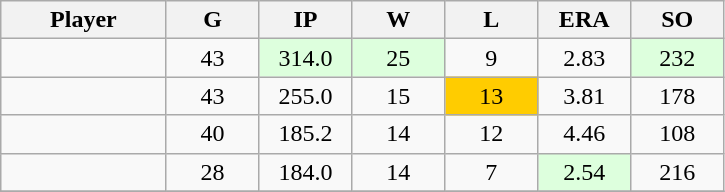<table class="wikitable sortable">
<tr>
<th bgcolor="#DDDDFF" width="16%">Player</th>
<th bgcolor="#DDDDFF" width="9%">G</th>
<th bgcolor="#DDDDFF" width="9%">IP</th>
<th bgcolor="#DDDDFF" width="9%">W</th>
<th bgcolor="#DDDDFF" width="9%">L</th>
<th bgcolor="#DDDDFF" width="9%">ERA</th>
<th bgcolor="#DDDDFF" width="9%">SO</th>
</tr>
<tr align="center">
<td></td>
<td>43</td>
<td bgcolor=#DDFFDD>314.0</td>
<td bgcolor=#DDFFDD>25</td>
<td>9</td>
<td>2.83</td>
<td bgcolor=#DDFFDD>232</td>
</tr>
<tr align="center">
<td></td>
<td>43</td>
<td>255.0</td>
<td>15</td>
<td bgcolor=#ffcc00>13</td>
<td>3.81</td>
<td>178</td>
</tr>
<tr align="center">
<td></td>
<td>40</td>
<td>185.2</td>
<td>14</td>
<td>12</td>
<td>4.46</td>
<td>108</td>
</tr>
<tr align="center">
<td></td>
<td>28</td>
<td>184.0</td>
<td>14</td>
<td>7</td>
<td bgcolor=#DDFFDD>2.54</td>
<td>216</td>
</tr>
<tr align="center">
</tr>
</table>
